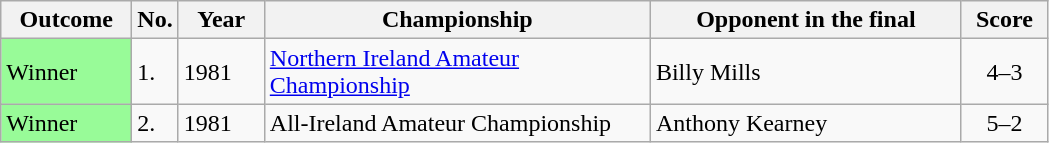<table class="wikitable sortable">
<tr>
<th scope="col" style="width:80px;">Outcome</th>
<th scope="col" style="width:20px;">No.</th>
<th scope="col" style="width:50px;">Year</th>
<th scope="col" style="width:250px;">Championship</th>
<th scope="col" style="width:200px;">Opponent in the final</th>
<th scope="col" style="width:50px;">Score</th>
</tr>
<tr>
<td style="background:#98FB98">Winner</td>
<td>1.</td>
<td>1981</td>
<td><a href='#'>Northern Ireland Amateur Championship</a></td>
<td> Billy Mills</td>
<td align="center">4–3</td>
</tr>
<tr>
<td style="background:#98FB98">Winner</td>
<td>2.</td>
<td>1981</td>
<td>All-Ireland Amateur Championship</td>
<td> Anthony Kearney</td>
<td align="center">5–2</td>
</tr>
</table>
